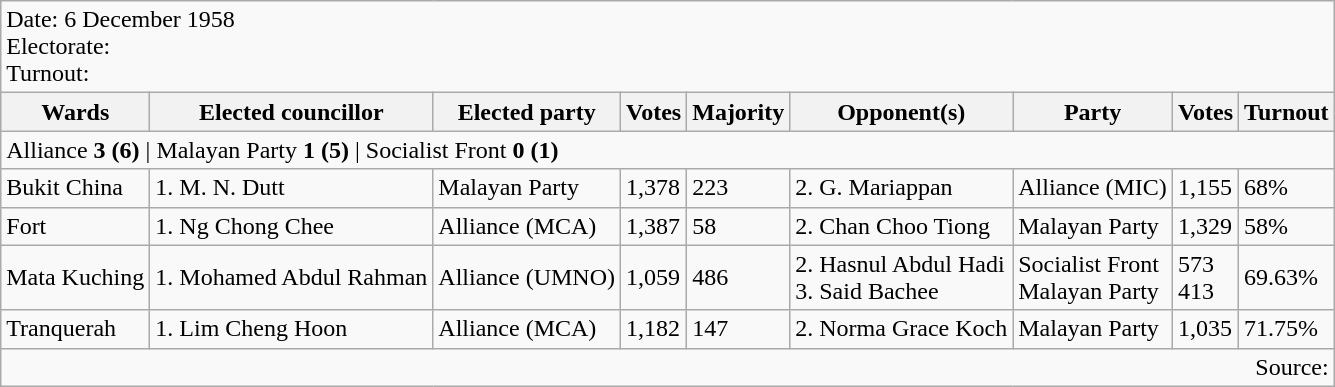<table class=wikitable>
<tr>
<td colspan=9>Date: 6 December 1958<br>Electorate: <br>Turnout:</td>
</tr>
<tr>
<th>Wards</th>
<th>Elected councillor</th>
<th>Elected party</th>
<th>Votes</th>
<th>Majority</th>
<th>Opponent(s)</th>
<th>Party</th>
<th>Votes</th>
<th>Turnout</th>
</tr>
<tr>
<td colspan=9>Alliance <strong>3 (6)</strong> | Malayan Party <strong>1 (5)</strong> | Socialist Front <strong>0 (1)</strong> </td>
</tr>
<tr>
<td>Bukit China</td>
<td>1. M. N. Dutt</td>
<td>Malayan Party</td>
<td>1,378</td>
<td>223</td>
<td>2. G. Mariappan</td>
<td>Alliance (MIC)</td>
<td>1,155</td>
<td>68%</td>
</tr>
<tr>
<td>Fort</td>
<td>1. Ng Chong Chee</td>
<td>Alliance (MCA)</td>
<td>1,387</td>
<td>58</td>
<td>2. Chan Choo Tiong</td>
<td>Malayan Party</td>
<td>1,329</td>
<td>58%</td>
</tr>
<tr>
<td>Mata Kuching</td>
<td>1. Mohamed Abdul Rahman</td>
<td>Alliance (UMNO)</td>
<td>1,059</td>
<td>486</td>
<td>2. Hasnul Abdul Hadi<br>3. Said Bachee</td>
<td>Socialist Front<br>Malayan Party</td>
<td>573<br>413</td>
<td>69.63%</td>
</tr>
<tr>
<td>Tranquerah</td>
<td>1. Lim Cheng Hoon</td>
<td>Alliance (MCA)</td>
<td>1,182</td>
<td>147</td>
<td>2. Norma Grace Koch</td>
<td>Malayan Party</td>
<td>1,035</td>
<td>71.75%</td>
</tr>
<tr>
<td colspan="9" style="text-align:right;">Source: <br></td>
</tr>
</table>
